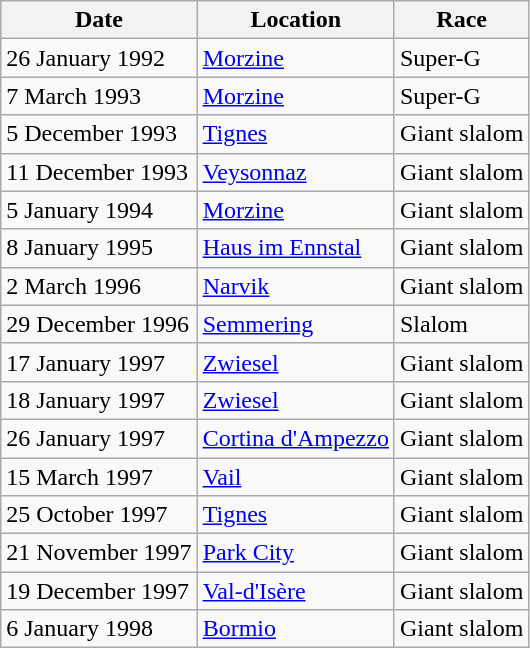<table class="wikitable">
<tr>
<th><strong>Date</strong></th>
<th><strong>Location</strong></th>
<th><strong>Race</strong></th>
</tr>
<tr>
<td>26 January 1992</td>
<td><a href='#'>Morzine</a></td>
<td>Super-G</td>
</tr>
<tr>
<td>7 March 1993</td>
<td><a href='#'>Morzine</a></td>
<td>Super-G</td>
</tr>
<tr>
<td>5 December 1993</td>
<td><a href='#'>Tignes</a></td>
<td>Giant slalom</td>
</tr>
<tr>
<td>11 December 1993</td>
<td><a href='#'>Veysonnaz</a></td>
<td>Giant slalom</td>
</tr>
<tr>
<td>5 January 1994</td>
<td><a href='#'>Morzine</a></td>
<td>Giant slalom</td>
</tr>
<tr>
<td>8 January 1995</td>
<td><a href='#'>Haus im Ennstal</a></td>
<td>Giant slalom</td>
</tr>
<tr>
<td>2 March 1996</td>
<td><a href='#'>Narvik</a></td>
<td>Giant slalom</td>
</tr>
<tr>
<td>29 December 1996</td>
<td><a href='#'>Semmering</a></td>
<td>Slalom</td>
</tr>
<tr>
<td>17 January 1997</td>
<td><a href='#'>Zwiesel</a></td>
<td>Giant slalom</td>
</tr>
<tr>
<td>18 January 1997</td>
<td><a href='#'>Zwiesel</a></td>
<td>Giant slalom</td>
</tr>
<tr>
<td>26 January 1997</td>
<td><a href='#'>Cortina d'Ampezzo</a></td>
<td>Giant slalom</td>
</tr>
<tr>
<td>15 March 1997</td>
<td><a href='#'>Vail</a></td>
<td>Giant slalom</td>
</tr>
<tr>
<td>25 October 1997</td>
<td><a href='#'>Tignes</a></td>
<td>Giant slalom</td>
</tr>
<tr>
<td>21 November 1997</td>
<td><a href='#'>Park City</a></td>
<td>Giant slalom</td>
</tr>
<tr>
<td>19 December 1997</td>
<td><a href='#'>Val-d'Isère</a></td>
<td>Giant slalom</td>
</tr>
<tr>
<td>6 January 1998</td>
<td><a href='#'>Bormio</a></td>
<td>Giant slalom</td>
</tr>
</table>
